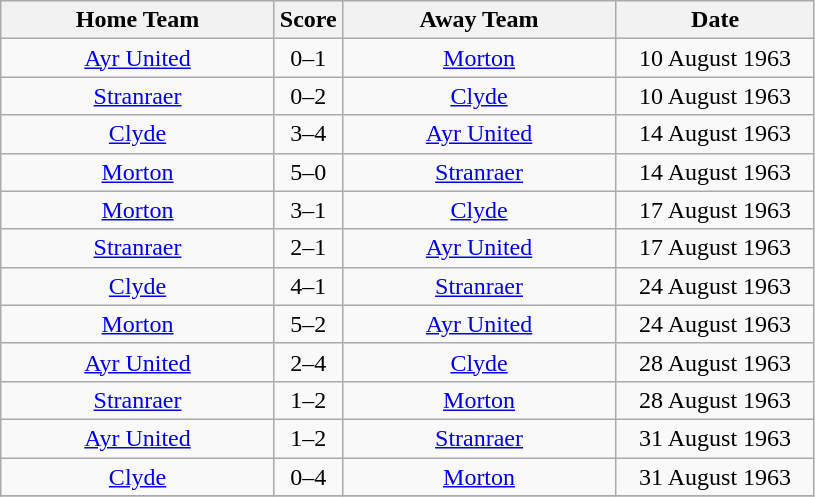<table class="wikitable" style="text-align:center;">
<tr>
<th width=175>Home Team</th>
<th width=20>Score</th>
<th width=175>Away Team</th>
<th width= 125>Date</th>
</tr>
<tr>
<td><a href='#'>Ayr United</a></td>
<td>0–1</td>
<td><a href='#'>Morton</a></td>
<td>10 August 1963</td>
</tr>
<tr>
<td><a href='#'>Stranraer</a></td>
<td>0–2</td>
<td><a href='#'>Clyde</a></td>
<td>10 August 1963</td>
</tr>
<tr>
<td><a href='#'>Clyde</a></td>
<td>3–4</td>
<td><a href='#'>Ayr United</a></td>
<td>14 August 1963</td>
</tr>
<tr>
<td><a href='#'>Morton</a></td>
<td>5–0</td>
<td><a href='#'>Stranraer</a></td>
<td>14 August 1963</td>
</tr>
<tr>
<td><a href='#'>Morton</a></td>
<td>3–1</td>
<td><a href='#'>Clyde</a></td>
<td>17 August 1963</td>
</tr>
<tr>
<td><a href='#'>Stranraer</a></td>
<td>2–1</td>
<td><a href='#'>Ayr United</a></td>
<td>17 August 1963</td>
</tr>
<tr>
<td><a href='#'>Clyde</a></td>
<td>4–1</td>
<td><a href='#'>Stranraer</a></td>
<td>24 August 1963</td>
</tr>
<tr>
<td><a href='#'>Morton</a></td>
<td>5–2</td>
<td><a href='#'>Ayr United</a></td>
<td>24 August 1963</td>
</tr>
<tr>
<td><a href='#'>Ayr United</a></td>
<td>2–4</td>
<td><a href='#'>Clyde</a></td>
<td>28 August 1963</td>
</tr>
<tr>
<td><a href='#'>Stranraer</a></td>
<td>1–2</td>
<td><a href='#'>Morton</a></td>
<td>28 August 1963</td>
</tr>
<tr>
<td><a href='#'>Ayr United</a></td>
<td>1–2</td>
<td><a href='#'>Stranraer</a></td>
<td>31 August 1963</td>
</tr>
<tr>
<td><a href='#'>Clyde</a></td>
<td>0–4</td>
<td><a href='#'>Morton</a></td>
<td>31 August 1963</td>
</tr>
<tr>
</tr>
</table>
